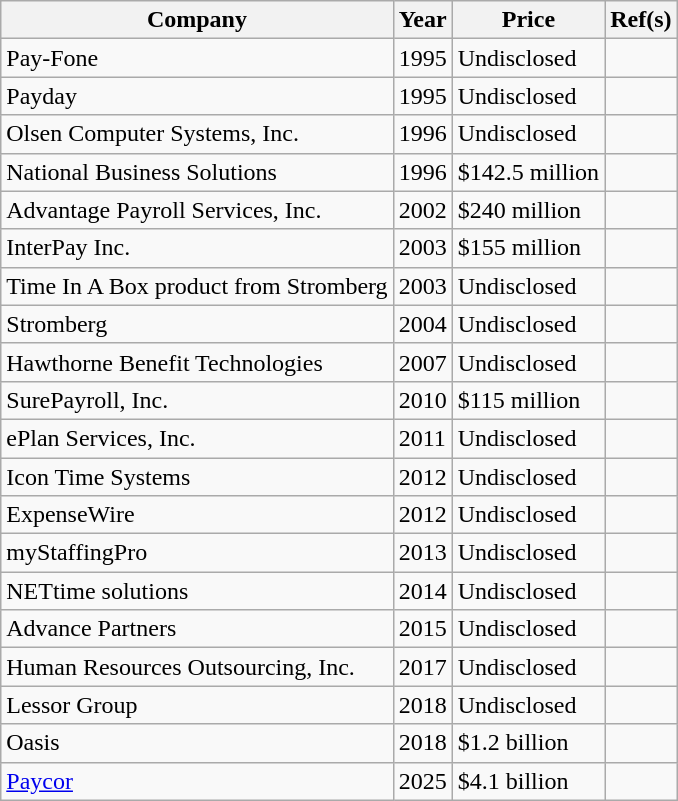<table class="wikitable">
<tr>
<th>Company</th>
<th>Year</th>
<th>Price</th>
<th>Ref(s)</th>
</tr>
<tr>
<td>Pay-Fone</td>
<td>1995</td>
<td>Undisclosed</td>
<td></td>
</tr>
<tr>
<td>Payday</td>
<td>1995</td>
<td>Undisclosed</td>
<td></td>
</tr>
<tr>
<td>Olsen Computer Systems, Inc.</td>
<td>1996</td>
<td>Undisclosed</td>
<td></td>
</tr>
<tr>
<td>National Business Solutions</td>
<td>1996</td>
<td>$142.5 million</td>
<td></td>
</tr>
<tr>
<td>Advantage Payroll Services, Inc.</td>
<td>2002</td>
<td>$240 million</td>
<td></td>
</tr>
<tr>
<td>InterPay Inc.</td>
<td>2003</td>
<td>$155 million</td>
<td></td>
</tr>
<tr>
<td>Time In A Box product from Stromberg</td>
<td>2003</td>
<td>Undisclosed</td>
<td></td>
</tr>
<tr>
<td>Stromberg</td>
<td>2004</td>
<td>Undisclosed</td>
<td></td>
</tr>
<tr>
<td>Hawthorne Benefit Technologies</td>
<td>2007</td>
<td>Undisclosed</td>
<td></td>
</tr>
<tr>
<td>SurePayroll, Inc.</td>
<td>2010</td>
<td>$115 million</td>
<td></td>
</tr>
<tr>
<td>ePlan Services, Inc.</td>
<td>2011</td>
<td>Undisclosed</td>
<td></td>
</tr>
<tr>
<td>Icon Time Systems</td>
<td>2012</td>
<td>Undisclosed</td>
<td></td>
</tr>
<tr>
<td>ExpenseWire</td>
<td>2012</td>
<td>Undisclosed</td>
<td></td>
</tr>
<tr>
<td>myStaffingPro</td>
<td>2013</td>
<td>Undisclosed</td>
<td></td>
</tr>
<tr>
<td>NETtime solutions</td>
<td>2014</td>
<td>Undisclosed</td>
<td></td>
</tr>
<tr>
<td>Advance Partners</td>
<td>2015</td>
<td>Undisclosed</td>
<td></td>
</tr>
<tr>
<td>Human Resources Outsourcing, Inc.</td>
<td>2017</td>
<td>Undisclosed</td>
<td></td>
</tr>
<tr>
<td>Lessor Group</td>
<td>2018</td>
<td>Undisclosed</td>
<td></td>
</tr>
<tr>
<td>Oasis</td>
<td>2018</td>
<td>$1.2 billion</td>
<td></td>
</tr>
<tr>
<td><a href='#'>Paycor</a></td>
<td>2025</td>
<td>$4.1 billion</td>
<td></td>
</tr>
</table>
